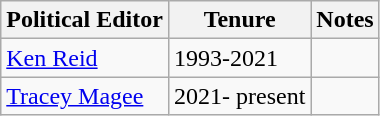<table class="wikitable">
<tr>
<th>Political Editor</th>
<th>Tenure</th>
<th>Notes</th>
</tr>
<tr>
<td><a href='#'>Ken Reid</a></td>
<td>1993-2021</td>
<td></td>
</tr>
<tr>
<td><a href='#'>Tracey Magee</a></td>
<td>2021- present</td>
<td></td>
</tr>
</table>
